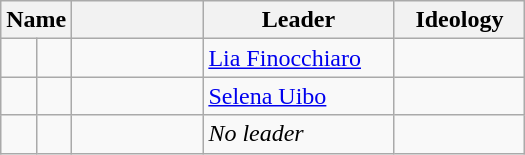<table class="wikitable">
<tr>
<th colspan="2">Name</th>
<th width="80px"></th>
<th width=120px>Leader</th>
<th width=80px>Ideology</th>
</tr>
<tr>
<td></td>
<td></td>
<td></td>
<td><a href='#'>Lia Finocchiaro</a></td>
<td></td>
</tr>
<tr>
<td></td>
<td></td>
<td></td>
<td><a href='#'>Selena Uibo</a></td>
<td></td>
</tr>
<tr>
<td></td>
<td></td>
<td></td>
<td><em>No leader</em></td>
<td></td>
</tr>
</table>
